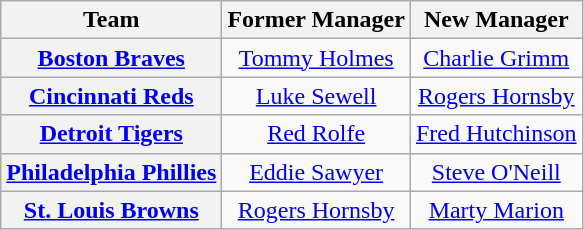<table class="wikitable plainrowheaders" style="text-align:center;">
<tr>
<th>Team</th>
<th>Former Manager</th>
<th>New Manager</th>
</tr>
<tr>
<th scope="row" style="text-align:center;"><a href='#'>Boston Braves</a></th>
<td><a href='#'>Tommy Holmes</a></td>
<td><a href='#'>Charlie Grimm</a></td>
</tr>
<tr>
<th scope="row" style="text-align:center;"><a href='#'>Cincinnati Reds</a></th>
<td><a href='#'>Luke Sewell</a></td>
<td><a href='#'>Rogers Hornsby</a></td>
</tr>
<tr>
<th scope="row" style="text-align:center;"><a href='#'>Detroit Tigers</a></th>
<td><a href='#'>Red Rolfe</a></td>
<td><a href='#'>Fred Hutchinson</a></td>
</tr>
<tr>
<th scope="row" style="text-align:center;"><a href='#'>Philadelphia Phillies</a></th>
<td><a href='#'>Eddie Sawyer</a></td>
<td><a href='#'>Steve O'Neill</a></td>
</tr>
<tr>
<th scope="row" style="text-align:center;"><a href='#'>St. Louis Browns</a></th>
<td><a href='#'>Rogers Hornsby</a></td>
<td><a href='#'>Marty Marion</a></td>
</tr>
</table>
